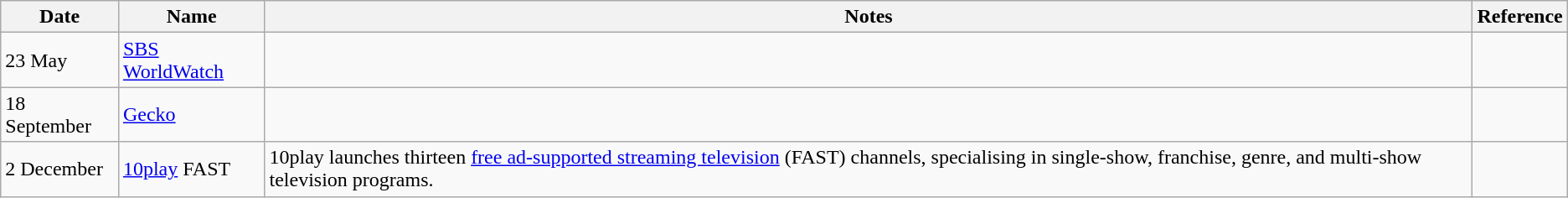<table class="wikitable">
<tr>
<th>Date</th>
<th>Name</th>
<th>Notes</th>
<th>Reference</th>
</tr>
<tr>
<td>23 May</td>
<td><a href='#'>SBS WorldWatch</a></td>
<td></td>
<td></td>
</tr>
<tr>
<td>18 September</td>
<td><a href='#'>Gecko</a></td>
<td></td>
<td></td>
</tr>
<tr>
<td>2 December</td>
<td><a href='#'>10play</a> FAST</td>
<td>10play launches thirteen <a href='#'>free ad-supported streaming television</a> (FAST) channels, specialising in single-show, franchise, genre, and multi-show television programs.</td>
<td></td>
</tr>
</table>
